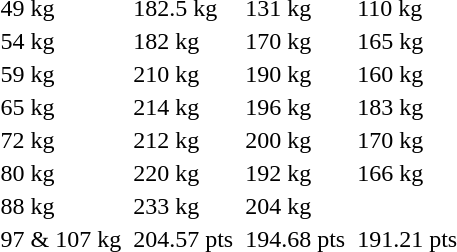<table>
<tr>
<td>49 kg</td>
<td></td>
<td>182.5 kg</td>
<td></td>
<td>131 kg</td>
<td></td>
<td>110 kg</td>
</tr>
<tr>
<td>54 kg</td>
<td></td>
<td>182 kg</td>
<td></td>
<td>170 kg</td>
<td></td>
<td>165 kg</td>
</tr>
<tr>
<td>59 kg</td>
<td></td>
<td>210 kg</td>
<td></td>
<td>190 kg</td>
<td></td>
<td>160 kg</td>
</tr>
<tr>
<td>65 kg</td>
<td></td>
<td>214 kg</td>
<td></td>
<td>196 kg</td>
<td></td>
<td>183 kg</td>
</tr>
<tr>
<td>72 kg</td>
<td></td>
<td>212 kg</td>
<td></td>
<td>200 kg</td>
<td></td>
<td>170 kg</td>
</tr>
<tr>
<td>80 kg</td>
<td></td>
<td>220 kg</td>
<td></td>
<td>192 kg</td>
<td></td>
<td>166 kg</td>
</tr>
<tr>
<td>88 kg</td>
<td></td>
<td>233 kg</td>
<td></td>
<td>204 kg</td>
<td></td>
<td></td>
</tr>
<tr>
<td>97 & 107 kg</td>
<td></td>
<td>204.57 pts</td>
<td></td>
<td>194.68 pts</td>
<td></td>
<td>191.21 pts</td>
</tr>
</table>
